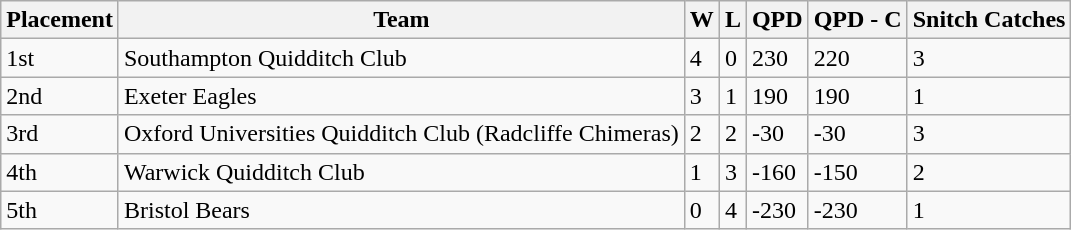<table class="wikitable">
<tr>
<th>Placement</th>
<th>Team</th>
<th>W</th>
<th>L</th>
<th>QPD</th>
<th>QPD - C</th>
<th>Snitch Catches</th>
</tr>
<tr>
<td>1st</td>
<td>Southampton Quidditch Club</td>
<td>4</td>
<td>0</td>
<td>230</td>
<td>220</td>
<td>3</td>
</tr>
<tr>
<td>2nd</td>
<td>Exeter Eagles</td>
<td>3</td>
<td>1</td>
<td>190</td>
<td>190</td>
<td>1</td>
</tr>
<tr>
<td>3rd</td>
<td>Oxford Universities Quidditch Club (Radcliffe Chimeras)</td>
<td>2</td>
<td>2</td>
<td>-30</td>
<td>-30</td>
<td>3</td>
</tr>
<tr>
<td>4th</td>
<td>Warwick Quidditch Club</td>
<td>1</td>
<td>3</td>
<td>-160</td>
<td>-150</td>
<td>2</td>
</tr>
<tr>
<td>5th</td>
<td>Bristol Bears</td>
<td>0</td>
<td>4</td>
<td>-230</td>
<td>-230</td>
<td>1</td>
</tr>
</table>
